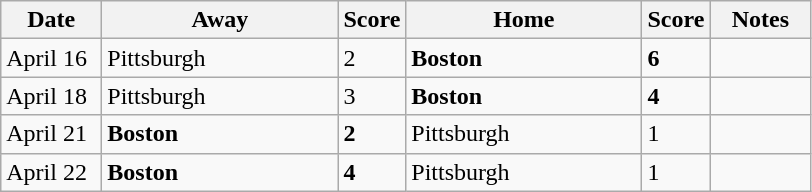<table class="wikitable">
<tr>
<th width="60">Date</th>
<th width="150">Away</th>
<th width="5">Score</th>
<th width="150">Home</th>
<th width="5">Score</th>
<th width="60">Notes</th>
</tr>
<tr>
<td>April 16</td>
<td>Pittsburgh</td>
<td>2</td>
<td><strong>Boston </strong></td>
<td><strong>6</strong></td>
<td></td>
</tr>
<tr>
<td>April 18</td>
<td>Pittsburgh</td>
<td>3</td>
<td><strong>Boston </strong></td>
<td><strong>4</strong></td>
<td></td>
</tr>
<tr>
<td>April 21</td>
<td><strong>Boston </strong></td>
<td><strong>2</strong></td>
<td>Pittsburgh</td>
<td>1</td>
<td></td>
</tr>
<tr>
<td>April 22</td>
<td><strong>Boston </strong></td>
<td><strong>4</strong></td>
<td>Pittsburgh</td>
<td>1</td>
<td></td>
</tr>
</table>
